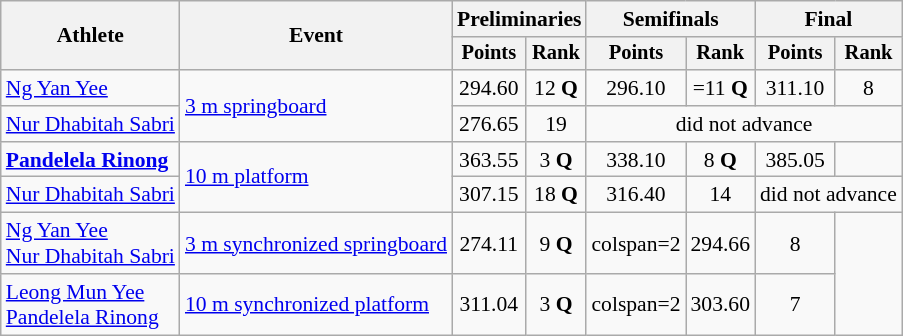<table class=wikitable style="font-size:90%;">
<tr>
<th rowspan="2">Athlete</th>
<th rowspan="2">Event</th>
<th colspan="2">Preliminaries</th>
<th colspan="2">Semifinals</th>
<th colspan="2">Final</th>
</tr>
<tr style="font-size:95%">
<th>Points</th>
<th>Rank</th>
<th>Points</th>
<th>Rank</th>
<th>Points</th>
<th>Rank</th>
</tr>
<tr align=center>
<td align=left><a href='#'>Ng Yan Yee</a></td>
<td align=left rowspan=2><a href='#'>3 m springboard</a></td>
<td>294.60</td>
<td>12 <strong>Q</strong></td>
<td>296.10</td>
<td>=11 <strong>Q</strong></td>
<td>311.10</td>
<td>8</td>
</tr>
<tr align=center>
<td align=left><a href='#'>Nur Dhabitah Sabri</a></td>
<td>276.65</td>
<td>19</td>
<td colspan=4>did not advance</td>
</tr>
<tr align=center>
<td align=left><strong><a href='#'>Pandelela Rinong</a></strong></td>
<td align=left rowspan=2><a href='#'>10 m platform</a></td>
<td>363.55</td>
<td>3 <strong>Q</strong></td>
<td>338.10</td>
<td>8 <strong>Q</strong></td>
<td>385.05</td>
<td></td>
</tr>
<tr align=center>
<td align=left><a href='#'>Nur Dhabitah Sabri</a></td>
<td>307.15</td>
<td>18 <strong>Q</strong></td>
<td>316.40</td>
<td>14</td>
<td colspan=2>did not advance</td>
</tr>
<tr align=center>
<td align=left><a href='#'>Ng Yan Yee</a><br><a href='#'>Nur Dhabitah Sabri</a></td>
<td align=left><a href='#'>3 m synchronized springboard</a></td>
<td>274.11</td>
<td>9 <strong>Q</strong></td>
<td>colspan=2 </td>
<td>294.66</td>
<td>8</td>
</tr>
<tr align=center>
<td align=left><a href='#'>Leong Mun Yee</a><br><a href='#'>Pandelela Rinong</a></td>
<td align=left><a href='#'>10 m synchronized platform</a></td>
<td>311.04</td>
<td>3 <strong>Q</strong></td>
<td>colspan=2 </td>
<td>303.60</td>
<td>7</td>
</tr>
</table>
